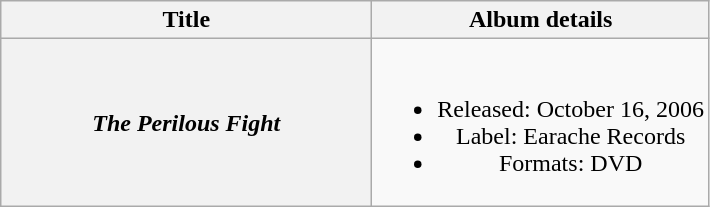<table class="wikitable plainrowheaders" style="text-align:center;">
<tr>
<th scope="col" style="width:15em;">Title</th>
<th scope="col">Album details</th>
</tr>
<tr>
<th scope="row"><em>The Perilous Fight</em></th>
<td><br><ul><li>Released: October 16, 2006</li><li>Label: Earache Records</li><li>Formats: DVD</li></ul></td>
</tr>
</table>
